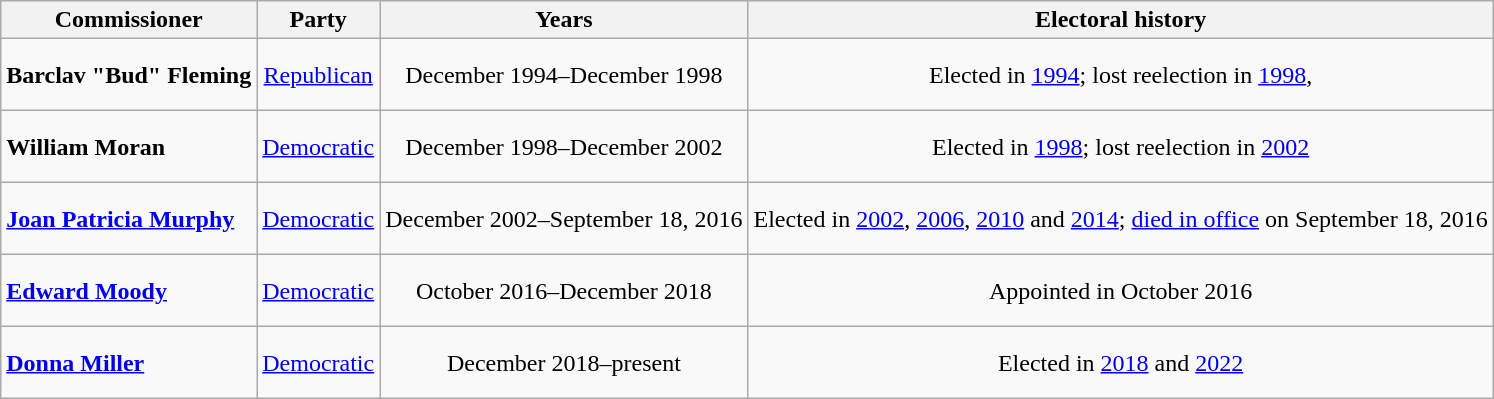<table class=wikitable style="text-align:center">
<tr>
<th>Commissioner</th>
<th>Party</th>
<th>Years</th>
<th>Electoral history</th>
</tr>
<tr style="height:3em">
<td align=left><strong>Barclav "Bud" Fleming</strong></td>
<td><a href='#'>Republican</a></td>
<td nowrap>December 1994–December 1998</td>
<td>Elected in <a href='#'>1994</a>; lost reelection in <a href='#'>1998</a>,</td>
</tr>
<tr style="height:3em">
<td align=left><strong>William Moran</strong></td>
<td><a href='#'>Democratic</a></td>
<td nowrap>December 1998–December 2002</td>
<td>Elected in <a href='#'>1998</a>; lost reelection in <a href='#'>2002</a></td>
</tr>
<tr style="height:3em">
<td align=left><strong><a href='#'>Joan Patricia Murphy</a></strong></td>
<td><a href='#'>Democratic</a></td>
<td nowrap>December 2002–September 18, 2016</td>
<td>Elected in <a href='#'>2002</a>, <a href='#'>2006</a>, <a href='#'>2010</a> and <a href='#'>2014</a>; <a href='#'>died in office</a> on September 18, 2016</td>
</tr>
<tr style="height:3em">
<td align=left><strong><a href='#'>Edward Moody</a></strong></td>
<td><a href='#'>Democratic</a></td>
<td nowrap>October 2016–December 2018</td>
<td>Appointed in October 2016</td>
</tr>
<tr style="height:3em">
<td align=left><strong><a href='#'>Donna Miller</a></strong></td>
<td><a href='#'>Democratic</a></td>
<td nowrap>December 2018–present</td>
<td>Elected in <a href='#'>2018</a> and <a href='#'>2022</a></td>
</tr>
</table>
